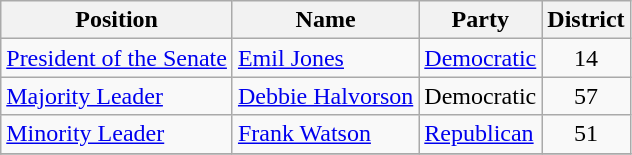<table class="wikitable">
<tr>
<th>Position</th>
<th>Name</th>
<th>Party</th>
<th>District</th>
</tr>
<tr>
<td><a href='#'>President of the Senate</a></td>
<td><a href='#'>Emil Jones</a></td>
<td><a href='#'>Democratic</a></td>
<td style="text-align:center;">14</td>
</tr>
<tr>
<td><a href='#'>Majority Leader</a></td>
<td><a href='#'>Debbie Halvorson</a></td>
<td>Democratic</td>
<td style="text-align:center;">57</td>
</tr>
<tr>
<td><a href='#'>Minority Leader</a></td>
<td><a href='#'>Frank Watson</a></td>
<td><a href='#'>Republican</a></td>
<td style="text-align:center;">51</td>
</tr>
<tr>
</tr>
</table>
